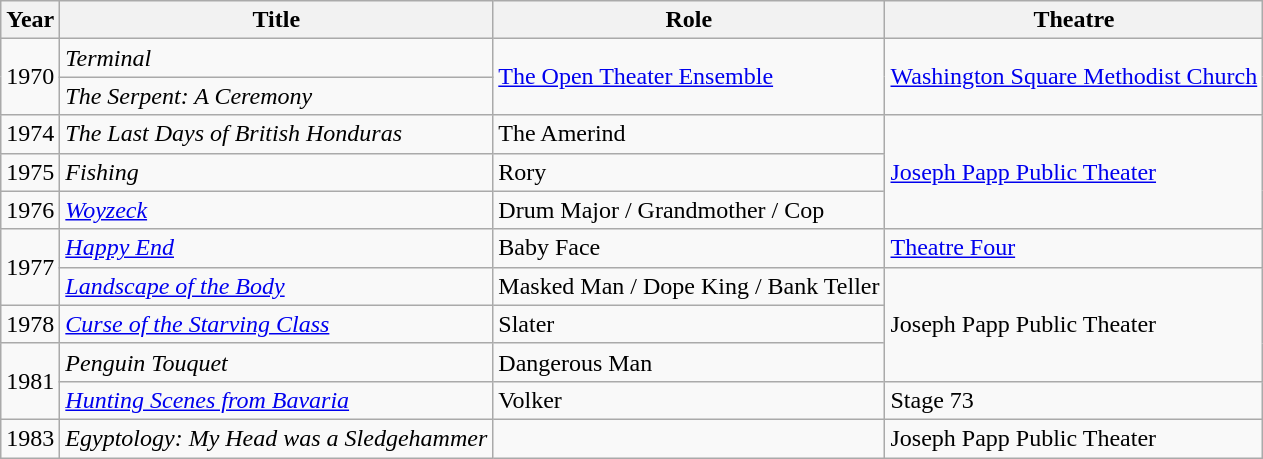<table class="wikitable">
<tr>
<th>Year</th>
<th>Title</th>
<th>Role</th>
<th>Theatre</th>
</tr>
<tr>
<td rowspan=2>1970</td>
<td><em>Terminal</em></td>
<td rowspan=2><a href='#'>The Open Theater Ensemble</a></td>
<td rowspan=2><a href='#'>Washington Square Methodist Church</a></td>
</tr>
<tr>
<td><em>The Serpent: A Ceremony</em></td>
</tr>
<tr>
<td>1974</td>
<td><em>The Last Days of British Honduras</em></td>
<td>The Amerind</td>
<td rowspan=3><a href='#'>Joseph Papp Public Theater</a></td>
</tr>
<tr>
<td>1975</td>
<td><em>Fishing</em></td>
<td>Rory</td>
</tr>
<tr>
<td>1976</td>
<td><em><a href='#'>Woyzeck</a></em></td>
<td>Drum Major / Grandmother / Cop</td>
</tr>
<tr>
<td rowspan=2>1977</td>
<td><em><a href='#'>Happy End</a></em></td>
<td>Baby Face</td>
<td><a href='#'>Theatre Four</a></td>
</tr>
<tr>
<td><em><a href='#'>Landscape of the Body</a></em></td>
<td>Masked Man / Dope King / Bank Teller</td>
<td rowspan=3>Joseph Papp Public Theater</td>
</tr>
<tr>
<td>1978</td>
<td><em><a href='#'>Curse of the Starving Class</a></em></td>
<td>Slater</td>
</tr>
<tr>
<td rowspan=2>1981</td>
<td><em>Penguin Touquet</em></td>
<td>Dangerous Man</td>
</tr>
<tr>
<td><em><a href='#'>Hunting Scenes from Bavaria</a></em></td>
<td>Volker</td>
<td>Stage 73</td>
</tr>
<tr>
<td>1983</td>
<td><em>Egyptology: My Head was a Sledgehammer</em></td>
<td></td>
<td>Joseph Papp Public Theater</td>
</tr>
</table>
